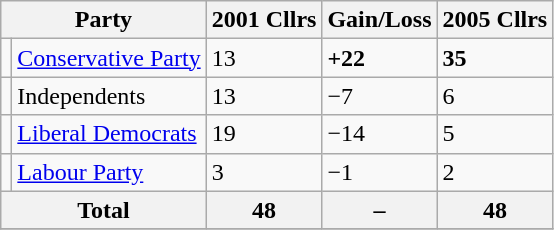<table class="wikitable">
<tr>
<th colspan="2">Party</th>
<th>2001 Cllrs</th>
<th>Gain/Loss</th>
<th>2005 Cllrs</th>
</tr>
<tr>
<td></td>
<td><a href='#'>Conservative Party</a></td>
<td>13</td>
<td><strong>+22</strong></td>
<td><strong>35</strong></td>
</tr>
<tr>
<td></td>
<td>Independents</td>
<td>13</td>
<td>−7</td>
<td>6</td>
</tr>
<tr>
<td></td>
<td><a href='#'>Liberal Democrats</a></td>
<td>19</td>
<td>−14</td>
<td>5</td>
</tr>
<tr>
<td></td>
<td><a href='#'>Labour Party</a></td>
<td>3</td>
<td>−1</td>
<td>2</td>
</tr>
<tr>
<th colspan="2">Total</th>
<th>48</th>
<th>–</th>
<th>48</th>
</tr>
<tr>
</tr>
</table>
